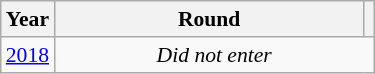<table class="wikitable" style="text-align: center; font-size:90%">
<tr>
<th>Year</th>
<th style="width:200px">Round</th>
<th></th>
</tr>
<tr>
<td><a href='#'>2018</a></td>
<td colspan="2"><em>Did not enter</em></td>
</tr>
</table>
